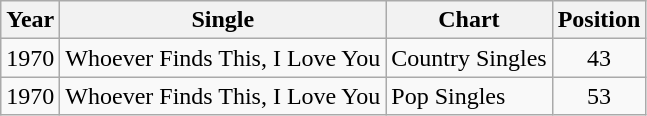<table class="wikitable">
<tr>
<th>Year</th>
<th>Single</th>
<th>Chart</th>
<th>Position</th>
</tr>
<tr>
<td>1970</td>
<td>Whoever Finds This, I Love You</td>
<td>Country Singles</td>
<td align="center">43</td>
</tr>
<tr>
<td>1970</td>
<td>Whoever Finds This, I Love You</td>
<td>Pop Singles</td>
<td align="center">53</td>
</tr>
</table>
